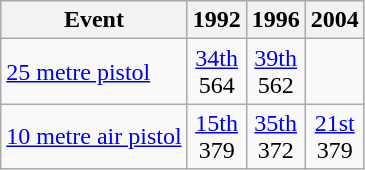<table class="wikitable" style="text-align: center">
<tr>
<th>Event</th>
<th>1992</th>
<th>1996</th>
<th>2004</th>
</tr>
<tr>
<td align=left><a href='#'>25 metre pistol</a></td>
<td><a href='#'>34th</a><br>564</td>
<td><a href='#'>39th</a><br>562</td>
<td></td>
</tr>
<tr>
<td align=left><a href='#'>10 metre air pistol</a></td>
<td><a href='#'>15th</a><br>379</td>
<td><a href='#'>35th</a><br>372</td>
<td><a href='#'>21st</a><br>379</td>
</tr>
</table>
